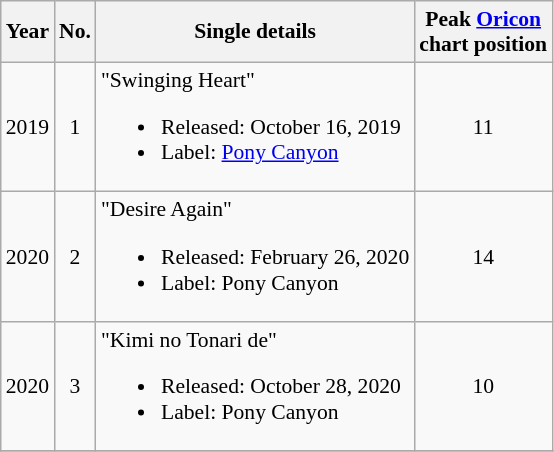<table class="wikitable" style="font-size: 90%;">
<tr>
<th>Year</th>
<th>No.</th>
<th>Single details</th>
<th>Peak <a href='#'>Oricon</a><br>chart position<br></th>
</tr>
<tr>
<td>2019</td>
<td align=center>1</td>
<td>"Swinging Heart"<br><ul><li>Released: October 16, 2019</li><li>Label: <a href='#'>Pony Canyon</a></li></ul></td>
<td align=center>11</td>
</tr>
<tr>
<td>2020</td>
<td align=center>2</td>
<td>"Desire Again"<br><ul><li>Released: February 26, 2020</li><li>Label: Pony Canyon</li></ul></td>
<td align=center>14</td>
</tr>
<tr>
<td>2020</td>
<td align=center>3</td>
<td>"Kimi no Tonari de"<br><ul><li>Released: October 28, 2020</li><li>Label: Pony Canyon</li></ul></td>
<td align=center>10</td>
</tr>
<tr>
</tr>
</table>
